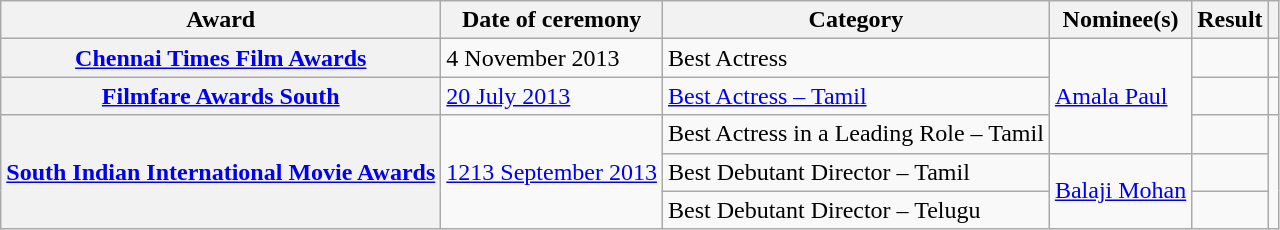<table class="wikitable plainrowheaders unsortable">
<tr>
<th scope="col">Award</th>
<th scope="col">Date of ceremony</th>
<th scope="col">Category</th>
<th scope="col">Nominee(s)</th>
<th scope="col">Result</th>
<th scope="col" class="unsortable"></th>
</tr>
<tr>
<th scope="row"><a href='#'>Chennai Times Film Awards</a></th>
<td>4 November 2013</td>
<td>Best Actress</td>
<td rowspan="3"><a href='#'>Amala Paul</a></td>
<td></td>
<td style="text-align: center;"><br></td>
</tr>
<tr>
<th scope="row"><a href='#'>Filmfare Awards South</a></th>
<td><a href='#'>20 July 2013</a></td>
<td><a href='#'>Best Actress – Tamil</a></td>
<td></td>
<td style="text-align: center;"><br></td>
</tr>
<tr>
<th rowspan="3" scope="row"><a href='#'>South Indian International Movie Awards</a></th>
<td rowspan="3"><a href='#'>1213 September 2013</a></td>
<td>Best Actress in a Leading Role – Tamil</td>
<td></td>
<td rowspan="3" style="text-align: centre;"><br><br></td>
</tr>
<tr>
<td>Best Debutant Director – Tamil</td>
<td rowspan="2"><a href='#'>Balaji Mohan</a></td>
<td></td>
</tr>
<tr>
<td>Best Debutant Director – Telugu</td>
<td></td>
</tr>
</table>
